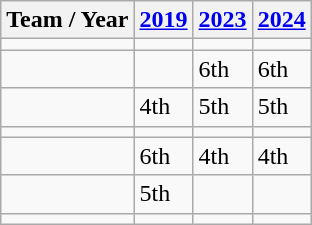<table class="wikitable" style="text-align:left;">
<tr>
<th style="text-align:left;">Team / Year</th>
<th><a href='#'>2019</a></th>
<th><a href='#'>2023</a></th>
<th><a href='#'>2024</a></th>
</tr>
<tr>
<td></td>
<td></td>
<td></td>
<td></td>
</tr>
<tr>
<td></td>
<td></td>
<td>6th</td>
<td>6th</td>
</tr>
<tr>
<td></td>
<td>4th</td>
<td>5th</td>
<td>5th</td>
</tr>
<tr>
<td></td>
<td></td>
<td></td>
<td></td>
</tr>
<tr>
<td></td>
<td>6th</td>
<td>4th</td>
<td>4th</td>
</tr>
<tr>
<td></td>
<td>5th</td>
<td></td>
<td></td>
</tr>
<tr>
<td></td>
<td></td>
<td></td>
<td></td>
</tr>
</table>
